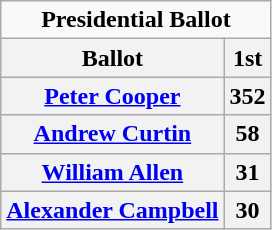<table class="wikitable" style="text-align:center">
<tr>
<td colspan="2"><strong>Presidential Ballot</strong></td>
</tr>
<tr>
<th>Ballot</th>
<th>1st</th>
</tr>
<tr>
<th><a href='#'>Peter Cooper</a></th>
<th>352</th>
</tr>
<tr>
<th><a href='#'>Andrew Curtin</a></th>
<th>58</th>
</tr>
<tr>
<th><a href='#'>William Allen</a></th>
<th>31</th>
</tr>
<tr>
<th><a href='#'>Alexander Campbell</a></th>
<th>30</th>
</tr>
</table>
